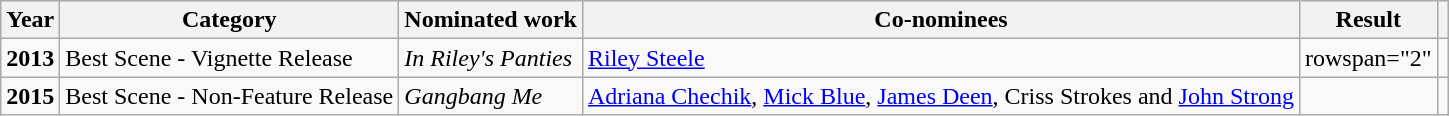<table class="wikitable">
<tr>
<th>Year</th>
<th>Category</th>
<th>Nominated work</th>
<th>Co-nominees</th>
<th>Result</th>
<th></th>
</tr>
<tr>
<td><strong>2013</strong></td>
<td>Best Scene - Vignette Release</td>
<td><em>In Riley's Panties</em></td>
<td><a href='#'>Riley Steele</a></td>
<td>rowspan="2" </td>
<td></td>
</tr>
<tr>
<td><strong>2015</strong></td>
<td>Best Scene - Non-Feature Release</td>
<td><em>Gangbang Me</em></td>
<td><a href='#'>Adriana Chechik</a>, <a href='#'>Mick Blue</a>, <a href='#'>James Deen</a>, Criss Strokes and <a href='#'>John Strong</a></td>
<td></td>
</tr>
</table>
